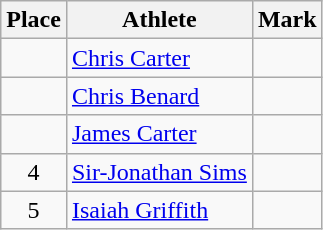<table class="wikitable">
<tr>
<th>Place</th>
<th>Athlete</th>
<th>Mark</th>
</tr>
<tr>
<td align=center></td>
<td><a href='#'>Chris Carter</a></td>
<td></td>
</tr>
<tr>
<td align=center></td>
<td><a href='#'>Chris Benard</a></td>
<td></td>
</tr>
<tr>
<td align=center></td>
<td><a href='#'>James Carter</a></td>
<td></td>
</tr>
<tr>
<td align=center>4</td>
<td><a href='#'>Sir-Jonathan Sims</a></td>
<td></td>
</tr>
<tr>
<td align=center>5</td>
<td><a href='#'>Isaiah Griffith</a></td>
<td></td>
</tr>
</table>
